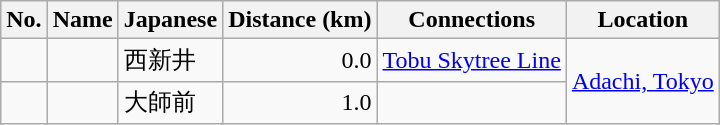<table class="wikitable">
<tr>
<th>No.</th>
<th>Name</th>
<th>Japanese</th>
<th>Distance (km)</th>
<th>Connections</th>
<th>Location</th>
</tr>
<tr>
<td></td>
<td></td>
<td>西新井</td>
<td align=right>0.0</td>
<td> <a href='#'>Tobu Skytree Line</a></td>
<td rowspan=2><a href='#'>Adachi, Tokyo</a></td>
</tr>
<tr>
<td></td>
<td></td>
<td>大師前</td>
<td align=right>1.0</td>
<td></td>
</tr>
</table>
